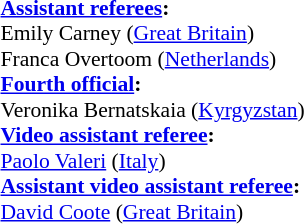<table width=50% style="font-size:90%">
<tr>
<td><br><strong><a href='#'>Assistant referees</a>:</strong>
<br>Emily Carney (<a href='#'>Great Britain</a>)
<br>Franca Overtoom (<a href='#'>Netherlands</a>)
<br><strong><a href='#'>Fourth official</a>:</strong>
<br>Veronika Bernatskaia (<a href='#'>Kyrgyzstan</a>)
<br><strong><a href='#'>Video assistant referee</a>:</strong>
<br><a href='#'>Paolo Valeri</a> (<a href='#'>Italy</a>)
<br><strong><a href='#'>Assistant video assistant referee</a>:</strong>
<br><a href='#'>David Coote</a> (<a href='#'>Great Britain</a>)</td>
</tr>
</table>
